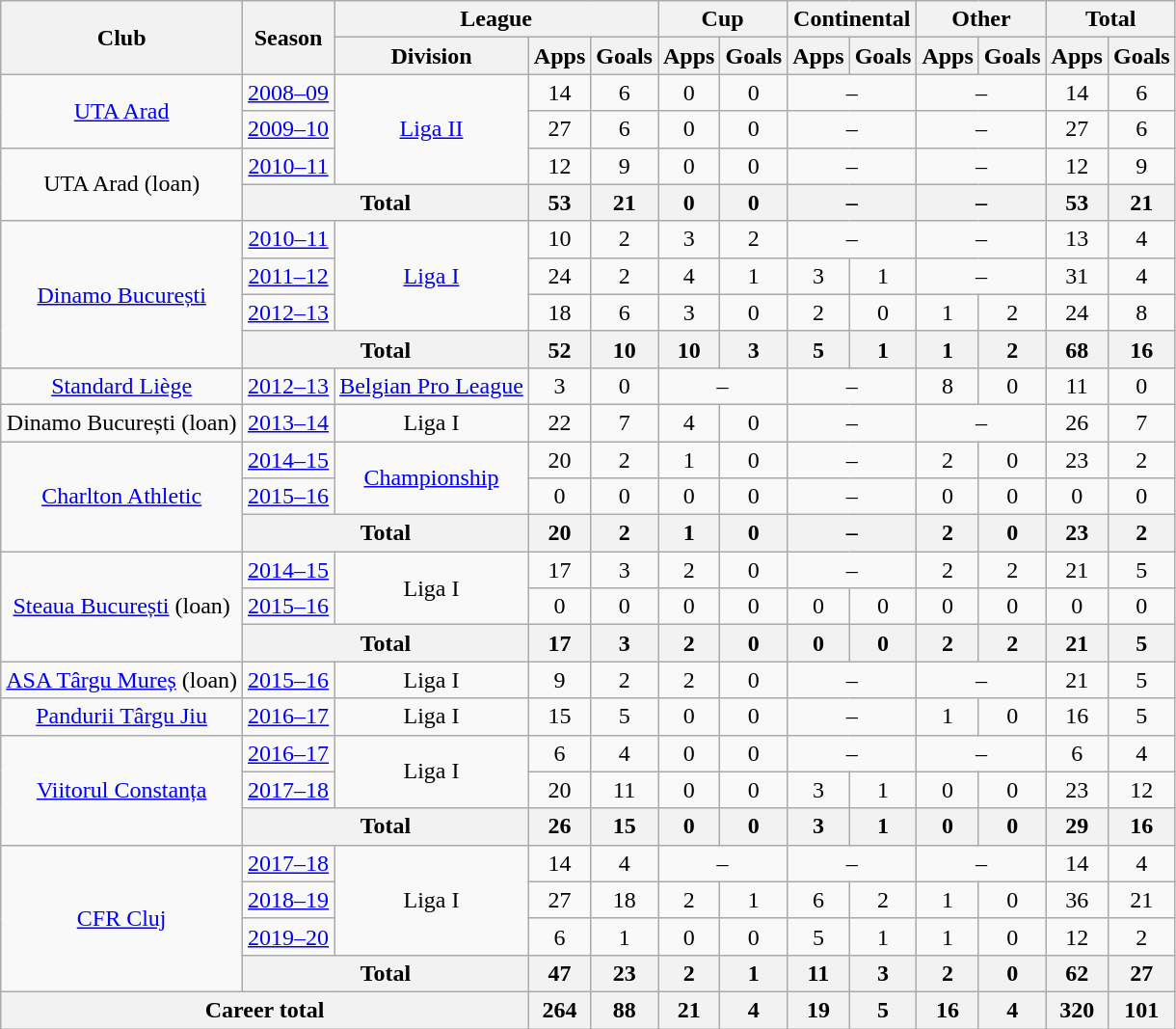<table class="wikitable" style="text-align:center">
<tr>
<th rowspan=2>Club</th>
<th rowspan=2>Season</th>
<th colspan=3>League</th>
<th colspan=2>Cup</th>
<th colspan=2>Continental</th>
<th colspan=2>Other</th>
<th colspan=2>Total</th>
</tr>
<tr>
<th>Division</th>
<th>Apps</th>
<th>Goals</th>
<th>Apps</th>
<th>Goals</th>
<th>Apps</th>
<th>Goals</th>
<th>Apps</th>
<th>Goals</th>
<th>Apps</th>
<th>Goals</th>
</tr>
<tr>
<td rowspan="2"><a href='#'>UTA Arad</a></td>
<td><a href='#'>2008–09</a></td>
<td rowspan=3><a href='#'>Liga II</a></td>
<td>14</td>
<td>6</td>
<td>0</td>
<td>0</td>
<td colspan="2">–</td>
<td colspan="2">–</td>
<td>14</td>
<td>6</td>
</tr>
<tr>
<td><a href='#'>2009–10</a></td>
<td>27</td>
<td>6</td>
<td>0</td>
<td>0</td>
<td colspan="2">–</td>
<td colspan="2">–</td>
<td>27</td>
<td>6</td>
</tr>
<tr>
<td rowspan="2">UTA Arad (loan)</td>
<td><a href='#'>2010–11</a></td>
<td>12</td>
<td>9</td>
<td>0</td>
<td>0</td>
<td colspan="2">–</td>
<td colspan="2">–</td>
<td>12</td>
<td>9</td>
</tr>
<tr>
<th colspan=2>Total</th>
<th>53</th>
<th>21</th>
<th>0</th>
<th>0</th>
<th colspan="2">–</th>
<th colspan="2">–</th>
<th>53</th>
<th>21</th>
</tr>
<tr>
<td rowspan="4"><a href='#'>Dinamo București</a></td>
<td><a href='#'>2010–11</a></td>
<td rowspan=3><a href='#'>Liga I</a></td>
<td>10</td>
<td>2</td>
<td>3</td>
<td>2</td>
<td colspan="2">–</td>
<td colspan="2">–</td>
<td>13</td>
<td>4</td>
</tr>
<tr>
<td><a href='#'>2011–12</a></td>
<td>24</td>
<td>2</td>
<td>4</td>
<td>1</td>
<td>3</td>
<td>1</td>
<td colspan="2">–</td>
<td>31</td>
<td>4</td>
</tr>
<tr>
<td><a href='#'>2012–13</a></td>
<td>18</td>
<td>6</td>
<td>3</td>
<td>0</td>
<td>2</td>
<td>0</td>
<td>1</td>
<td>2</td>
<td>24</td>
<td>8</td>
</tr>
<tr>
<th colspan=2>Total</th>
<th>52</th>
<th>10</th>
<th>10</th>
<th>3</th>
<th>5</th>
<th>1</th>
<th>1</th>
<th>2</th>
<th>68</th>
<th>16</th>
</tr>
<tr>
<td rowspan="1"><a href='#'>Standard Liège</a></td>
<td><a href='#'>2012–13</a></td>
<td rowspan=1><a href='#'>Belgian Pro League</a></td>
<td>3</td>
<td>0</td>
<td colspan="2">–</td>
<td colspan="2">–</td>
<td>8</td>
<td>0</td>
<td>11</td>
<td>0</td>
</tr>
<tr>
<td rowspan="1">Dinamo București (loan)</td>
<td><a href='#'>2013–14</a></td>
<td rowspan=1>Liga I</td>
<td>22</td>
<td>7</td>
<td>4</td>
<td>0</td>
<td colspan="2">–</td>
<td colspan="2">–</td>
<td>26</td>
<td>7</td>
</tr>
<tr>
<td rowspan="3"><a href='#'>Charlton Athletic</a></td>
<td><a href='#'>2014–15</a></td>
<td rowspan=2><a href='#'>Championship</a></td>
<td>20</td>
<td>2</td>
<td>1</td>
<td>0</td>
<td colspan="2">–</td>
<td>2</td>
<td>0</td>
<td>23</td>
<td>2</td>
</tr>
<tr>
<td><a href='#'>2015–16</a></td>
<td>0</td>
<td>0</td>
<td>0</td>
<td>0</td>
<td colspan="2">–</td>
<td>0</td>
<td>0</td>
<td>0</td>
<td>0</td>
</tr>
<tr>
<th colspan=2>Total</th>
<th>20</th>
<th>2</th>
<th>1</th>
<th>0</th>
<th colspan="2">–</th>
<th>2</th>
<th>0</th>
<th>23</th>
<th>2</th>
</tr>
<tr>
<td rowspan="3"><a href='#'>Steaua București</a> (loan)</td>
<td><a href='#'>2014–15</a></td>
<td rowspan=2>Liga I</td>
<td>17</td>
<td>3</td>
<td>2</td>
<td>0</td>
<td colspan="2">–</td>
<td>2</td>
<td>2</td>
<td>21</td>
<td>5</td>
</tr>
<tr>
<td><a href='#'>2015–16</a></td>
<td>0</td>
<td>0</td>
<td>0</td>
<td>0</td>
<td>0</td>
<td>0</td>
<td>0</td>
<td>0</td>
<td>0</td>
<td>0</td>
</tr>
<tr>
<th colspan=2>Total</th>
<th>17</th>
<th>3</th>
<th>2</th>
<th>0</th>
<th>0</th>
<th>0</th>
<th>2</th>
<th>2</th>
<th>21</th>
<th>5</th>
</tr>
<tr>
<td rowspan="1"><a href='#'>ASA Târgu Mureș</a> (loan)</td>
<td><a href='#'>2015–16</a></td>
<td rowspan=1>Liga I</td>
<td>9</td>
<td>2</td>
<td>2</td>
<td>0</td>
<td colspan="2">–</td>
<td colspan="2">–</td>
<td>21</td>
<td>5</td>
</tr>
<tr>
<td rowspan="1"><a href='#'>Pandurii Târgu Jiu</a></td>
<td><a href='#'>2016–17</a></td>
<td rowspan=1>Liga I</td>
<td>15</td>
<td>5</td>
<td>0</td>
<td>0</td>
<td colspan="2">–</td>
<td>1</td>
<td>0</td>
<td>16</td>
<td>5</td>
</tr>
<tr>
<td rowspan="3"><a href='#'>Viitorul Constanța</a></td>
<td><a href='#'>2016–17</a></td>
<td rowspan=2>Liga I</td>
<td>6</td>
<td>4</td>
<td>0</td>
<td>0</td>
<td colspan="2">–</td>
<td colspan="2">–</td>
<td>6</td>
<td>4</td>
</tr>
<tr>
<td><a href='#'>2017–18</a></td>
<td>20</td>
<td>11</td>
<td>0</td>
<td>0</td>
<td>3</td>
<td>1</td>
<td>0</td>
<td>0</td>
<td>23</td>
<td>12</td>
</tr>
<tr>
<th colspan=2>Total</th>
<th>26</th>
<th>15</th>
<th>0</th>
<th>0</th>
<th>3</th>
<th>1</th>
<th>0</th>
<th>0</th>
<th>29</th>
<th>16</th>
</tr>
<tr>
<td rowspan="4"><a href='#'>CFR Cluj</a></td>
<td><a href='#'>2017–18</a></td>
<td rowspan=3>Liga I</td>
<td>14</td>
<td>4</td>
<td colspan="2">–</td>
<td colspan="2">–</td>
<td colspan="2">–</td>
<td>14</td>
<td>4</td>
</tr>
<tr>
<td><a href='#'>2018–19</a></td>
<td>27</td>
<td>18</td>
<td>2</td>
<td>1</td>
<td>6</td>
<td>2</td>
<td>1</td>
<td>0</td>
<td>36</td>
<td>21</td>
</tr>
<tr>
<td><a href='#'>2019–20</a></td>
<td>6</td>
<td>1</td>
<td>0</td>
<td>0</td>
<td>5</td>
<td>1</td>
<td>1</td>
<td>0</td>
<td>12</td>
<td>2</td>
</tr>
<tr>
<th colspan=2>Total</th>
<th>47</th>
<th>23</th>
<th>2</th>
<th>1</th>
<th>11</th>
<th>3</th>
<th>2</th>
<th>0</th>
<th>62</th>
<th>27</th>
</tr>
<tr>
<th colspan=3>Career total</th>
<th>264</th>
<th>88</th>
<th>21</th>
<th>4</th>
<th>19</th>
<th>5</th>
<th>16</th>
<th>4</th>
<th>320</th>
<th>101</th>
</tr>
</table>
